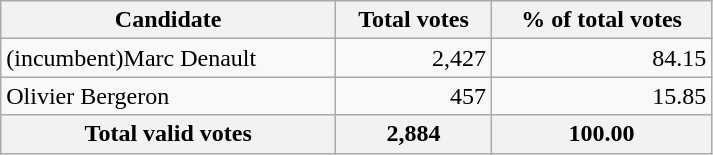<table style="width:475px;" class="wikitable">
<tr bgcolor="#EEEEEE">
<th align="left">Candidate</th>
<th align="right">Total votes</th>
<th align="right">% of total votes</th>
</tr>
<tr>
<td align="left">(incumbent)Marc Denault</td>
<td align="right">2,427</td>
<td align="right">84.15</td>
</tr>
<tr>
<td align="left">Olivier Bergeron</td>
<td align="right">457</td>
<td align="right">15.85</td>
</tr>
<tr bgcolor="#EEEEEE">
<th align="left">Total valid votes</th>
<th align="right"><strong>2,884</strong></th>
<th align="right"><strong>100.00</strong></th>
</tr>
</table>
